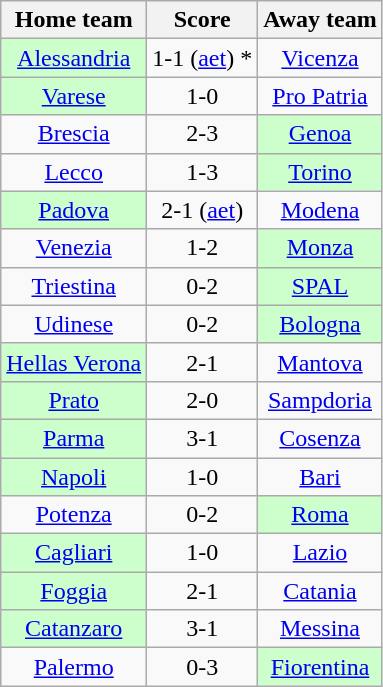<table class="wikitable" style="text-align: center">
<tr>
<th>Home team</th>
<th>Score</th>
<th>Away team</th>
</tr>
<tr>
<td bgcolor="ccffcc"><a href='#'>Alessandria</a></td>
<td>1-1 (<a href='#'>aet</a>) *</td>
<td><a href='#'>Vicenza</a></td>
</tr>
<tr>
<td bgcolor="ccffcc"><a href='#'>Varese</a></td>
<td>1-0</td>
<td><a href='#'>Pro Patria</a></td>
</tr>
<tr>
<td><a href='#'>Brescia</a></td>
<td>2-3</td>
<td bgcolor="ccffcc"><a href='#'>Genoa</a></td>
</tr>
<tr>
<td><a href='#'>Lecco</a></td>
<td>1-3</td>
<td bgcolor="ccffcc"><a href='#'>Torino</a></td>
</tr>
<tr>
<td bgcolor="ccffcc"><a href='#'>Padova</a></td>
<td>2-1 (<a href='#'>aet</a>)</td>
<td><a href='#'>Modena</a></td>
</tr>
<tr>
<td><a href='#'>Venezia</a></td>
<td>1-2</td>
<td bgcolor="ccffcc"><a href='#'>Monza</a></td>
</tr>
<tr>
<td><a href='#'>Triestina</a></td>
<td>0-2</td>
<td bgcolor="ccffcc"><a href='#'>SPAL</a></td>
</tr>
<tr>
<td><a href='#'>Udinese</a></td>
<td>0-2</td>
<td bgcolor="ccffcc"><a href='#'>Bologna</a></td>
</tr>
<tr>
<td bgcolor="ccffcc"><a href='#'>Hellas Verona</a></td>
<td>2-1</td>
<td><a href='#'>Mantova</a></td>
</tr>
<tr>
<td bgcolor="ccffcc"><a href='#'>Prato</a></td>
<td>2-0</td>
<td><a href='#'>Sampdoria</a></td>
</tr>
<tr>
<td bgcolor="ccffcc"><a href='#'>Parma</a></td>
<td>3-1</td>
<td><a href='#'>Cosenza</a></td>
</tr>
<tr>
<td bgcolor="ccffcc"><a href='#'>Napoli</a></td>
<td>1-0 </td>
<td><a href='#'>Bari</a></td>
</tr>
<tr>
<td><a href='#'>Potenza</a></td>
<td>0-2</td>
<td bgcolor="ccffcc"><a href='#'>Roma</a></td>
</tr>
<tr>
<td bgcolor="ccffcc"><a href='#'>Cagliari</a></td>
<td>1-0</td>
<td><a href='#'>Lazio</a></td>
</tr>
<tr>
<td bgcolor="ccffcc"><a href='#'>Foggia</a></td>
<td>2-1</td>
<td><a href='#'>Catania</a></td>
</tr>
<tr>
<td bgcolor="ccffcc"><a href='#'>Catanzaro</a></td>
<td>3-1</td>
<td><a href='#'>Messina</a></td>
</tr>
<tr>
<td><a href='#'>Palermo</a></td>
<td>0-3 </td>
<td bgcolor="ccffcc"><a href='#'>Fiorentina</a></td>
</tr>
</table>
